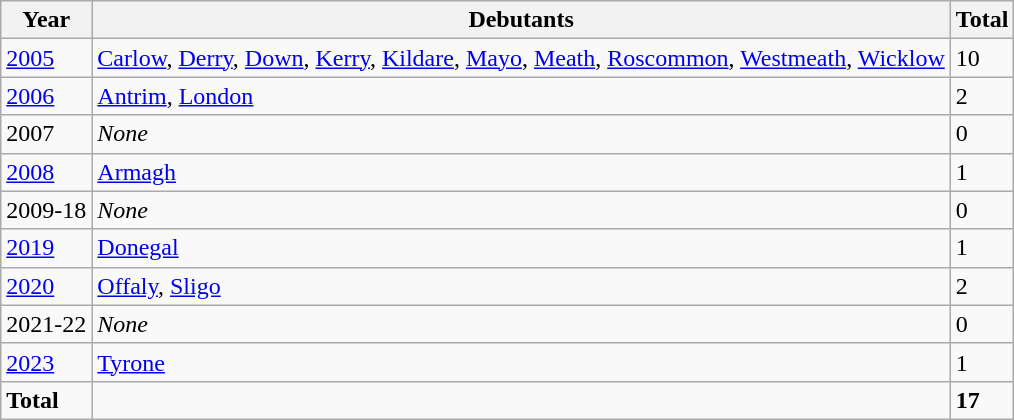<table class="wikitable">
<tr>
<th>Year</th>
<th>Debutants</th>
<th>Total</th>
</tr>
<tr>
<td><a href='#'>2005</a></td>
<td> <a href='#'>Carlow</a>,  <a href='#'>Derry</a>,  <a href='#'>Down</a>,  <a href='#'>Kerry</a>,  <a href='#'>Kildare</a>,  <a href='#'>Mayo</a>,  <a href='#'>Meath</a>,  <a href='#'>Roscommon</a>, <a href='#'>Westmeath</a>,  <a href='#'>Wicklow</a></td>
<td>10</td>
</tr>
<tr>
<td><a href='#'>2006</a></td>
<td> <a href='#'>Antrim</a>,  <a href='#'>London</a></td>
<td>2</td>
</tr>
<tr>
<td>2007</td>
<td><em>None</em></td>
<td>0</td>
</tr>
<tr>
<td><a href='#'>2008</a></td>
<td> <a href='#'>Armagh</a></td>
<td>1</td>
</tr>
<tr>
<td>2009-18</td>
<td><em>None</em></td>
<td>0</td>
</tr>
<tr>
<td><a href='#'>2019</a></td>
<td> <a href='#'>Donegal</a></td>
<td>1</td>
</tr>
<tr>
<td><a href='#'>2020</a></td>
<td> <a href='#'>Offaly</a>,  <a href='#'>Sligo</a></td>
<td>2</td>
</tr>
<tr>
<td>2021-22</td>
<td><em>None</em></td>
<td>0</td>
</tr>
<tr>
<td><a href='#'>2023</a></td>
<td> <a href='#'>Tyrone</a></td>
<td>1</td>
</tr>
<tr>
<td><strong>Total</strong></td>
<td></td>
<td><strong>17</strong></td>
</tr>
</table>
